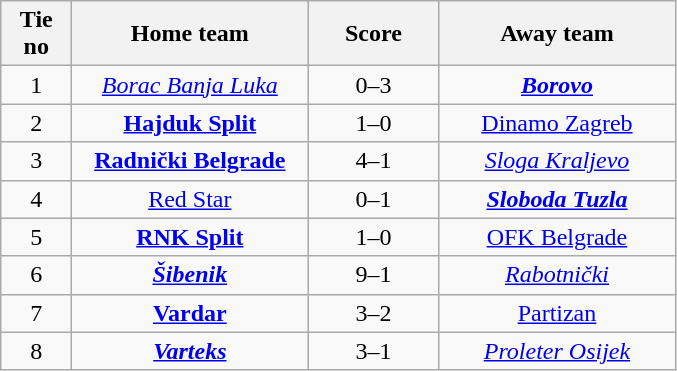<table class="wikitable" style="text-align: center">
<tr>
<th width=40>Tie no</th>
<th width=150>Home team</th>
<th width=80>Score</th>
<th width=150>Away team</th>
</tr>
<tr>
<td>1</td>
<td><em><a href='#'>Borac Banja Luka</a></em></td>
<td>0–3</td>
<td><strong><em><a href='#'>Borovo</a></em></strong></td>
</tr>
<tr>
<td>2</td>
<td><strong><a href='#'>Hajduk Split</a></strong></td>
<td>1–0</td>
<td><a href='#'>Dinamo Zagreb</a></td>
</tr>
<tr>
<td>3</td>
<td><strong><a href='#'>Radnički Belgrade</a></strong></td>
<td>4–1</td>
<td><em><a href='#'>Sloga Kraljevo</a></em></td>
</tr>
<tr>
<td>4</td>
<td><a href='#'>Red Star</a></td>
<td>0–1</td>
<td><strong><em><a href='#'>Sloboda Tuzla</a></em></strong></td>
</tr>
<tr>
<td>5</td>
<td><strong><a href='#'>RNK Split</a></strong></td>
<td>1–0</td>
<td><a href='#'>OFK Belgrade</a></td>
</tr>
<tr>
<td>6</td>
<td><strong><em><a href='#'>Šibenik</a></em></strong></td>
<td>9–1</td>
<td><em><a href='#'>Rabotnički</a></em></td>
</tr>
<tr>
<td>7</td>
<td><strong><a href='#'>Vardar</a></strong></td>
<td>3–2</td>
<td><a href='#'>Partizan</a></td>
</tr>
<tr>
<td>8</td>
<td><strong><em><a href='#'>Varteks</a></em></strong></td>
<td>3–1</td>
<td><em><a href='#'>Proleter Osijek</a></em></td>
</tr>
</table>
